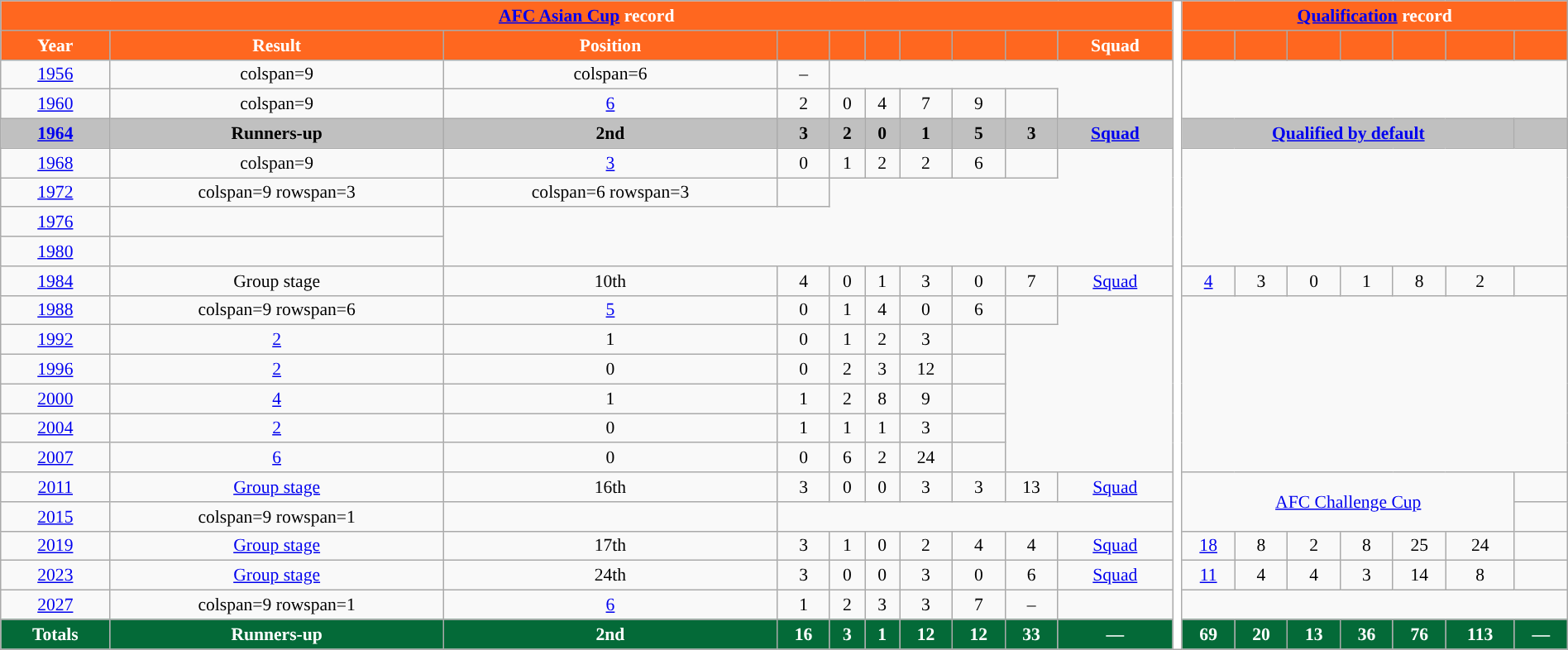<table class="wikitable" style="font-size:90%; text-align:center;" width="100%" class="wikitable">
<tr>
<th colspan=10 style="background:#FF671F; color:white; "><a href='#'>AFC Asian Cup</a> record</th>
<th width="1" rowspan=28 style="background:#FFFFFF; color:white"></th>
<th colspan=7 style="background:#FF671F; color:white; "><a href='#'>Qualification</a> record</th>
</tr>
<tr>
<th style="background:#FF671F; color:white; ">Year</th>
<th style="background:#FF671F; color:white; ">Result</th>
<th style="background:#FF671F; color:white; ">Position</th>
<th style="background:#FF671F; color:white; "></th>
<th style="background:#FF671F; color:white; "></th>
<th style="background:#FF671F; color:white; "></th>
<th style="background:#FF671F; color:white; "></th>
<th style="background:#FF671F; color:white; "></th>
<th style="background:#FF671F; color:white; "></th>
<th style="background:#FF671F; color:white; ">Squad</th>
<th style="background:#FF671F; color:white; "></th>
<th style="background:#FF671F; color:white; "></th>
<th style="background:#FF671F; color:white; "></th>
<th style="background:#FF671F; color:white; "></th>
<th style="background:#FF671F; color:white; "></th>
<th style="background:#FF671F; color:white; "></th>
<th style="background:#FF671F; color:white; "></th>
</tr>
<tr>
<td> <a href='#'>1956</a></td>
<td>colspan=9 </td>
<td>colspan=6 </td>
<td>–</td>
</tr>
<tr>
<td> <a href='#'>1960</a></td>
<td>colspan=9 </td>
<td><a href='#'>6</a></td>
<td>2</td>
<td>0</td>
<td>4</td>
<td>7</td>
<td>9</td>
<td></td>
</tr>
<tr style="background:silver;">
<td> <strong><a href='#'>1964</a></strong></td>
<td><strong>Runners-up</strong></td>
<td><strong>2nd</strong></td>
<td><strong>3</strong></td>
<td><strong>2</strong></td>
<td><strong>0</strong></td>
<td><strong>1</strong></td>
<td><strong>5</strong></td>
<td><strong>3</strong></td>
<td><strong><a href='#'>Squad</a></strong></td>
<td colspan=6><strong><a href='#'>Qualified by default</a></strong></td>
<td></td>
</tr>
<tr>
<td> <a href='#'>1968</a></td>
<td>colspan=9 </td>
<td><a href='#'>3</a></td>
<td>0</td>
<td>1</td>
<td>2</td>
<td>2</td>
<td>6</td>
<td></td>
</tr>
<tr>
<td> <a href='#'>1972</a></td>
<td>colspan=9 rowspan=3 </td>
<td>colspan=6 rowspan=3 </td>
<td></td>
</tr>
<tr>
<td> <a href='#'>1976</a></td>
<td></td>
</tr>
<tr>
<td> <a href='#'>1980</a></td>
<td></td>
</tr>
<tr>
<td> <a href='#'>1984</a></td>
<td>Group stage</td>
<td>10th</td>
<td>4</td>
<td>0</td>
<td>1</td>
<td>3</td>
<td>0</td>
<td>7</td>
<td><a href='#'>Squad</a></td>
<td><a href='#'>4</a></td>
<td>3</td>
<td>0</td>
<td>1</td>
<td>8</td>
<td>2</td>
<td></td>
</tr>
<tr>
<td> <a href='#'>1988</a></td>
<td>colspan=9 rowspan=6 </td>
<td><a href='#'>5</a></td>
<td>0</td>
<td>1</td>
<td>4</td>
<td>0</td>
<td>6</td>
<td></td>
</tr>
<tr>
<td> <a href='#'>1992</a></td>
<td><a href='#'>2</a></td>
<td>1</td>
<td>0</td>
<td>1</td>
<td>2</td>
<td>3</td>
<td></td>
</tr>
<tr>
<td> <a href='#'>1996</a></td>
<td><a href='#'>2</a></td>
<td>0</td>
<td>0</td>
<td>2</td>
<td>3</td>
<td>12</td>
<td></td>
</tr>
<tr>
<td> <a href='#'>2000</a></td>
<td><a href='#'>4</a></td>
<td>1</td>
<td>1</td>
<td>2</td>
<td>8</td>
<td>9</td>
<td></td>
</tr>
<tr>
<td> <a href='#'>2004</a></td>
<td><a href='#'>2</a></td>
<td>0</td>
<td>1</td>
<td>1</td>
<td>1</td>
<td>3</td>
<td></td>
</tr>
<tr>
<td>    <a href='#'>2007</a></td>
<td><a href='#'>6</a></td>
<td>0</td>
<td>0</td>
<td>6</td>
<td>2</td>
<td>24</td>
<td></td>
</tr>
<tr>
<td> <a href='#'>2011</a></td>
<td><a href='#'>Group stage</a></td>
<td>16th</td>
<td>3</td>
<td>0</td>
<td>0</td>
<td>3</td>
<td>3</td>
<td>13</td>
<td><a href='#'>Squad</a></td>
<td colspan=6 rowspan=2><a href='#'>AFC Challenge Cup</a></td>
<td></td>
</tr>
<tr>
<td> <a href='#'>2015</a></td>
<td>colspan=9 rowspan=1 </td>
<td></td>
</tr>
<tr>
<td> <a href='#'>2019</a></td>
<td><a href='#'>Group stage</a></td>
<td>17th</td>
<td>3</td>
<td>1</td>
<td>0</td>
<td>2</td>
<td>4</td>
<td>4</td>
<td><a href='#'>Squad</a></td>
<td><a href='#'>18</a></td>
<td>8</td>
<td>2</td>
<td>8</td>
<td>25</td>
<td>24</td>
<td></td>
</tr>
<tr>
<td> <a href='#'>2023</a></td>
<td><a href='#'>Group stage</a></td>
<td>24th</td>
<td>3</td>
<td>0</td>
<td>0</td>
<td>3</td>
<td>0</td>
<td>6</td>
<td><a href='#'>Squad</a></td>
<td><a href='#'>11</a></td>
<td>4</td>
<td>4</td>
<td>3</td>
<td>14</td>
<td>8</td>
<td></td>
</tr>
<tr>
<td> <a href='#'>2027</a></td>
<td>colspan=9 rowspan=1 </td>
<td><a href='#'>6</a></td>
<td>1</td>
<td>2</td>
<td>3</td>
<td>3</td>
<td>7</td>
<td>–</td>
</tr>
<tr>
<th style="background:#046A38; color:white; "><strong>Totals</strong></th>
<th style="background:#046A38; color:white; ">Runners-up</th>
<th style="background:#046A38; color:white; ">2nd</th>
<th style="background:#046A38; color:white; ">16</th>
<th style="background:#046A38; color:white; ">3</th>
<th style="background:#046A38; color:white; ">1</th>
<th style="background:#046A38; color:white; ">12</th>
<th style="background:#046A38; color:white; ">12</th>
<th style="background:#046A38; color:white; ">33</th>
<th style="background:#046A38; color:white; ">—</th>
<th style="background:#046A38; color:white; ">69</th>
<th style="background:#046A38; color:white; ">20</th>
<th style="background:#046A38; color:white; ">13</th>
<th style="background:#046A38; color:white; ">36</th>
<th style="background:#046A38; color:white; ">76</th>
<th style="background:#046A38; color:white; ">113</th>
<th style="background:#046A38; color:white; ">—</th>
</tr>
</table>
